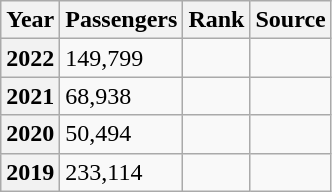<table class="wikitable sortable">
<tr>
<th>Year</th>
<th>Passengers</th>
<th>Rank</th>
<th>Source</th>
</tr>
<tr>
<th>2022</th>
<td>149,799 </td>
<td></td>
<td></td>
</tr>
<tr>
<th>2021</th>
<td>68,938 </td>
<td></td>
<td></td>
</tr>
<tr>
<th>2020</th>
<td>50,494 </td>
<td></td>
<td></td>
</tr>
<tr>
<th>2019</th>
<td>233,114</td>
<td></td>
<td></td>
</tr>
</table>
